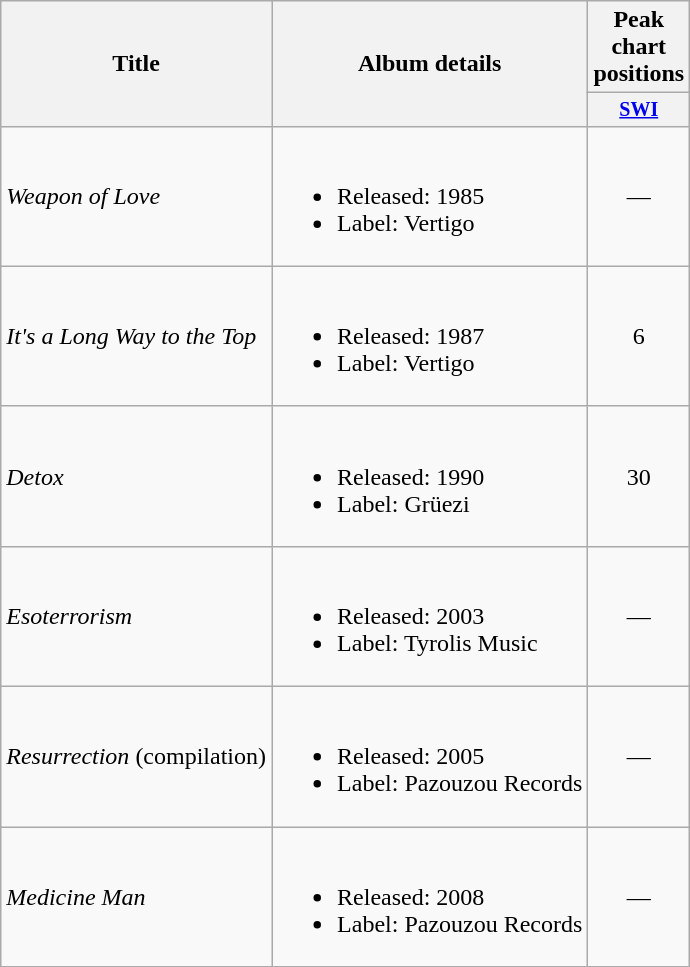<table class="wikitable">
<tr>
<th rowspan="2">Title</th>
<th rowspan="2">Album details</th>
<th colspan="1">Peak chart positions</th>
</tr>
<tr style="font-size:smaller;">
<th style="width:3em;font-size:100%"><a href='#'>SWI</a><br></th>
</tr>
<tr>
<td rowspan="1"><em>Weapon of Love</em></td>
<td><br><ul><li>Released: 1985</li><li>Label: Vertigo</li></ul></td>
<td align="center">—</td>
</tr>
<tr>
<td rowspan="1"><em>It's a Long Way to the Top</em></td>
<td><br><ul><li>Released: 1987</li><li>Label: Vertigo</li></ul></td>
<td align="center">6</td>
</tr>
<tr>
<td rowspan="1"><em>Detox</em></td>
<td><br><ul><li>Released: 1990</li><li>Label: Grüezi</li></ul></td>
<td align="center">30</td>
</tr>
<tr>
<td rowspan="1"><em>Esoterrorism</em></td>
<td><br><ul><li>Released: 2003</li><li>Label: Tyrolis Music</li></ul></td>
<td align="center">—</td>
</tr>
<tr>
<td rowspan="1"><em>Resurrection</em> (compilation)</td>
<td><br><ul><li>Released: 2005</li><li>Label: Pazouzou Records</li></ul></td>
<td align="center">—</td>
</tr>
<tr>
<td rowspan="1"><em>Medicine Man</em></td>
<td><br><ul><li>Released: 2008</li><li>Label: Pazouzou Records</li></ul></td>
<td align="center">—</td>
</tr>
<tr>
</tr>
</table>
